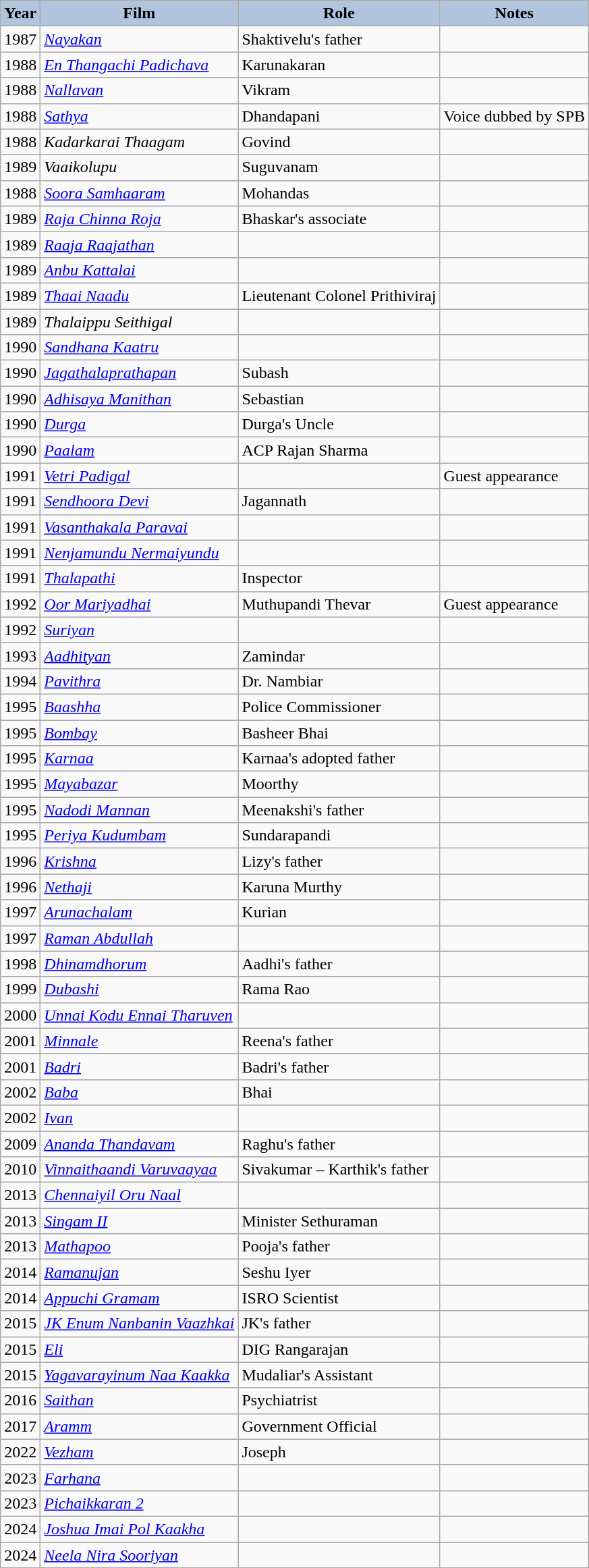<table class="wikitable sortable">
<tr>
<th style="background:#B0C4DE;">Year</th>
<th style="background:#B0C4DE;">Film</th>
<th style="background:#B0C4DE;">Role</th>
<th style="background:#B0C4DE;">Notes</th>
</tr>
<tr>
<td>1987</td>
<td><em><a href='#'>Nayakan</a></em></td>
<td>Shaktivelu's father</td>
<td></td>
</tr>
<tr>
<td>1988</td>
<td><em><a href='#'>En Thangachi Padichava</a></em></td>
<td>Karunakaran</td>
<td></td>
</tr>
<tr>
<td>1988</td>
<td><em><a href='#'>Nallavan</a></em></td>
<td>Vikram</td>
<td></td>
</tr>
<tr>
<td>1988</td>
<td><em><a href='#'>Sathya</a></em></td>
<td>Dhandapani</td>
<td>Voice dubbed by SPB</td>
</tr>
<tr>
<td>1988</td>
<td><em>Kadarkarai Thaagam</em></td>
<td>Govind</td>
<td></td>
</tr>
<tr>
<td>1989</td>
<td><em>Vaaikolupu</em></td>
<td>Suguvanam</td>
<td></td>
</tr>
<tr>
<td>1988</td>
<td><em><a href='#'>Soora Samhaaram</a></em></td>
<td>Mohandas</td>
<td></td>
</tr>
<tr>
<td>1989</td>
<td><em><a href='#'>Raja Chinna Roja</a></em></td>
<td>Bhaskar's associate</td>
<td></td>
</tr>
<tr>
<td>1989</td>
<td><em><a href='#'>Raaja Raajathan</a></em></td>
<td></td>
<td></td>
</tr>
<tr>
<td>1989</td>
<td><em><a href='#'>Anbu Kattalai</a></em></td>
<td></td>
<td></td>
</tr>
<tr>
<td>1989</td>
<td><em><a href='#'>Thaai Naadu</a></em></td>
<td>Lieutenant Colonel Prithiviraj</td>
<td></td>
</tr>
<tr>
<td>1989</td>
<td><em>Thalaippu Seithigal</em></td>
<td></td>
<td></td>
</tr>
<tr>
<td>1990</td>
<td><em><a href='#'>Sandhana Kaatru</a></em></td>
<td></td>
<td></td>
</tr>
<tr>
<td>1990</td>
<td><em><a href='#'>Jagathalaprathapan</a></em></td>
<td>Subash</td>
<td></td>
</tr>
<tr>
<td>1990</td>
<td><em><a href='#'>Adhisaya Manithan</a></em></td>
<td>Sebastian</td>
<td></td>
</tr>
<tr>
<td>1990</td>
<td><em><a href='#'>Durga</a></em></td>
<td>Durga's Uncle</td>
<td></td>
</tr>
<tr>
<td>1990</td>
<td><em><a href='#'>Paalam</a></em></td>
<td>ACP Rajan Sharma</td>
<td></td>
</tr>
<tr>
<td>1991</td>
<td><em><a href='#'>Vetri Padigal</a></em></td>
<td></td>
<td>Guest appearance</td>
</tr>
<tr>
<td>1991</td>
<td><em><a href='#'>Sendhoora Devi</a></em></td>
<td>Jagannath</td>
<td></td>
</tr>
<tr>
<td>1991</td>
<td><em><a href='#'>Vasanthakala Paravai</a></em></td>
<td></td>
<td></td>
</tr>
<tr>
<td>1991</td>
<td><em><a href='#'>Nenjamundu Nermaiyundu</a></em></td>
<td></td>
<td></td>
</tr>
<tr>
<td>1991</td>
<td><em><a href='#'>Thalapathi</a></em></td>
<td>Inspector</td>
<td></td>
</tr>
<tr>
<td>1992</td>
<td><em><a href='#'>Oor Mariyadhai</a></em></td>
<td>Muthupandi Thevar</td>
<td>Guest appearance</td>
</tr>
<tr>
<td>1992</td>
<td><em><a href='#'>Suriyan</a></em></td>
<td></td>
<td></td>
</tr>
<tr>
<td>1993</td>
<td><em><a href='#'>Aadhityan</a></em></td>
<td>Zamindar</td>
<td></td>
</tr>
<tr>
<td>1994</td>
<td><em><a href='#'>Pavithra</a></em></td>
<td>Dr. Nambiar</td>
<td></td>
</tr>
<tr>
<td>1995</td>
<td><em><a href='#'>Baashha</a></em></td>
<td>Police Commissioner</td>
<td></td>
</tr>
<tr>
<td>1995</td>
<td><em><a href='#'>Bombay</a></em></td>
<td>Basheer Bhai</td>
<td></td>
</tr>
<tr>
<td>1995</td>
<td><em><a href='#'>Karnaa</a></em></td>
<td>Karnaa's adopted father</td>
<td></td>
</tr>
<tr>
<td>1995</td>
<td><em><a href='#'>Mayabazar</a></em></td>
<td>Moorthy</td>
<td></td>
</tr>
<tr>
<td>1995</td>
<td><em><a href='#'>Nadodi Mannan</a></em></td>
<td>Meenakshi's father</td>
<td></td>
</tr>
<tr>
<td>1995</td>
<td><em><a href='#'>Periya Kudumbam</a></em></td>
<td>Sundarapandi</td>
<td></td>
</tr>
<tr>
<td>1996</td>
<td><em><a href='#'>Krishna</a></em></td>
<td>Lizy's father</td>
<td></td>
</tr>
<tr>
<td>1996</td>
<td><em><a href='#'>Nethaji</a></em></td>
<td>Karuna Murthy</td>
<td></td>
</tr>
<tr>
<td>1997</td>
<td><em><a href='#'>Arunachalam</a></em></td>
<td>Kurian</td>
<td></td>
</tr>
<tr>
<td>1997</td>
<td><em><a href='#'>Raman Abdullah</a></em></td>
<td></td>
<td></td>
</tr>
<tr>
<td>1998</td>
<td><em><a href='#'>Dhinamdhorum</a></em></td>
<td>Aadhi's father</td>
<td></td>
</tr>
<tr>
<td>1999</td>
<td><em><a href='#'>Dubashi</a></em></td>
<td>Rama Rao</td>
<td></td>
</tr>
<tr>
<td>2000</td>
<td><em><a href='#'>Unnai Kodu Ennai Tharuven</a></em></td>
<td></td>
<td></td>
</tr>
<tr>
<td>2001</td>
<td><em><a href='#'>Minnale</a></em></td>
<td>Reena's father</td>
<td></td>
</tr>
<tr>
<td>2001</td>
<td><em><a href='#'>Badri</a></em></td>
<td>Badri's father</td>
<td></td>
</tr>
<tr>
<td>2002</td>
<td><em><a href='#'>Baba</a></em></td>
<td>Bhai</td>
<td></td>
</tr>
<tr>
<td>2002</td>
<td><em><a href='#'>Ivan</a></em></td>
<td></td>
<td></td>
</tr>
<tr>
<td>2009</td>
<td><em><a href='#'>Ananda Thandavam</a></em></td>
<td>Raghu's father</td>
<td></td>
</tr>
<tr>
<td>2010</td>
<td><em><a href='#'>Vinnaithaandi Varuvaayaa</a></em></td>
<td>Sivakumar – Karthik's father</td>
<td></td>
</tr>
<tr>
<td>2013</td>
<td><em><a href='#'>Chennaiyil Oru Naal</a></em></td>
<td></td>
<td></td>
</tr>
<tr>
<td>2013</td>
<td><em><a href='#'>Singam II</a></em></td>
<td>Minister Sethuraman</td>
<td></td>
</tr>
<tr>
<td>2013</td>
<td><em><a href='#'>Mathapoo</a></em></td>
<td>Pooja's father</td>
<td></td>
</tr>
<tr>
<td>2014</td>
<td><em><a href='#'>Ramanujan</a></em></td>
<td>Seshu Iyer</td>
<td></td>
</tr>
<tr>
<td>2014</td>
<td><em><a href='#'>Appuchi Gramam</a></em></td>
<td>ISRO Scientist</td>
<td></td>
</tr>
<tr>
<td>2015</td>
<td><em><a href='#'>JK Enum Nanbanin Vaazhkai</a></em></td>
<td>JK's father</td>
<td></td>
</tr>
<tr>
<td>2015</td>
<td><em><a href='#'>Eli</a></em></td>
<td>DIG Rangarajan</td>
<td></td>
</tr>
<tr>
<td>2015</td>
<td><em><a href='#'>Yagavarayinum Naa Kaakka</a></em></td>
<td>Mudaliar's Assistant</td>
<td></td>
</tr>
<tr>
<td>2016</td>
<td><em><a href='#'>Saithan</a></em></td>
<td>Psychiatrist</td>
<td></td>
</tr>
<tr>
<td>2017</td>
<td><em><a href='#'>Aramm</a></em></td>
<td>Government Official</td>
<td></td>
</tr>
<tr>
<td>2022</td>
<td><em><a href='#'>Vezham</a></em></td>
<td>Joseph</td>
<td></td>
</tr>
<tr>
<td>2023</td>
<td><em><a href='#'>Farhana</a></em></td>
<td></td>
<td></td>
</tr>
<tr>
<td>2023</td>
<td><em><a href='#'>Pichaikkaran 2</a></em></td>
<td></td>
<td></td>
</tr>
<tr>
<td>2024</td>
<td><em><a href='#'>Joshua Imai Pol Kaakha</a></em></td>
<td></td>
<td></td>
</tr>
<tr>
<td>2024</td>
<td><em><a href='#'>Neela Nira Sooriyan</a></em></td>
<td></td>
<td></td>
</tr>
<tr>
</tr>
</table>
